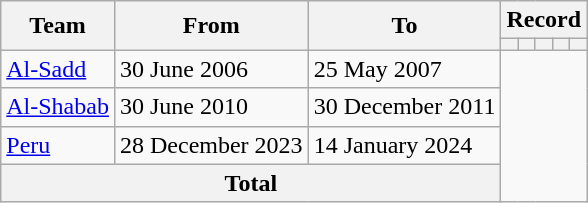<table class="wikitable" style="text-align: center;">
<tr>
<th rowspan="2">Team</th>
<th rowspan="2">From</th>
<th rowspan="2">To</th>
<th colspan="5">Record</th>
</tr>
<tr>
<th></th>
<th></th>
<th></th>
<th></th>
<th></th>
</tr>
<tr>
<td align=left><a href='#'>Al-Sadd</a></td>
<td align=left>30 June 2006</td>
<td align=left>25 May 2007<br></td>
</tr>
<tr>
<td align=left><a href='#'>Al-Shabab</a></td>
<td align=left>30 June 2010</td>
<td align=left>30 December 2011<br></td>
</tr>
<tr>
<td align=left><a href='#'>Peru</a></td>
<td align=left>28 December 2023</td>
<td align=left>14 January  2024<br></td>
</tr>
<tr>
<th colspan=3>Total<br></th>
</tr>
</table>
